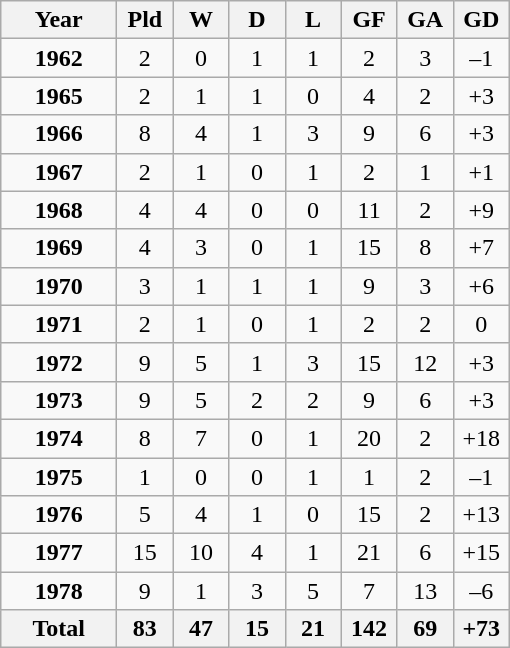<table class="wikitable" style="text-align: center;">
<tr>
<th width=70>Year</th>
<th width=30>Pld</th>
<th width=30>W</th>
<th width=30>D</th>
<th width=30>L</th>
<th width=30>GF</th>
<th width=30>GA</th>
<th width=30>GD</th>
</tr>
<tr>
<td><strong>1962</strong></td>
<td>2</td>
<td>0</td>
<td>1</td>
<td>1</td>
<td>2</td>
<td>3</td>
<td>–1</td>
</tr>
<tr>
<td><strong>1965</strong></td>
<td>2</td>
<td>1</td>
<td>1</td>
<td>0</td>
<td>4</td>
<td>2</td>
<td>+3</td>
</tr>
<tr>
<td><strong>1966</strong></td>
<td>8</td>
<td>4</td>
<td>1</td>
<td>3</td>
<td>9</td>
<td>6</td>
<td>+3</td>
</tr>
<tr>
<td><strong>1967</strong></td>
<td>2</td>
<td>1</td>
<td>0</td>
<td>1</td>
<td>2</td>
<td>1</td>
<td>+1</td>
</tr>
<tr>
<td><strong>1968</strong></td>
<td>4</td>
<td>4</td>
<td>0</td>
<td>0</td>
<td>11</td>
<td>2</td>
<td>+9</td>
</tr>
<tr>
<td><strong>1969</strong></td>
<td>4</td>
<td>3</td>
<td>0</td>
<td>1</td>
<td>15</td>
<td>8</td>
<td>+7</td>
</tr>
<tr>
<td><strong>1970</strong></td>
<td>3</td>
<td>1</td>
<td>1</td>
<td>1</td>
<td>9</td>
<td>3</td>
<td>+6</td>
</tr>
<tr>
<td><strong>1971</strong></td>
<td>2</td>
<td>1</td>
<td>0</td>
<td>1</td>
<td>2</td>
<td>2</td>
<td>0</td>
</tr>
<tr>
<td><strong>1972</strong></td>
<td>9</td>
<td>5</td>
<td>1</td>
<td>3</td>
<td>15</td>
<td>12</td>
<td>+3</td>
</tr>
<tr>
<td><strong>1973</strong></td>
<td>9</td>
<td>5</td>
<td>2</td>
<td>2</td>
<td>9</td>
<td>6</td>
<td>+3</td>
</tr>
<tr>
<td><strong>1974</strong></td>
<td>8</td>
<td>7</td>
<td>0</td>
<td>1</td>
<td>20</td>
<td>2</td>
<td>+18</td>
</tr>
<tr>
<td><strong>1975</strong></td>
<td>1</td>
<td>0</td>
<td>0</td>
<td>1</td>
<td>1</td>
<td>2</td>
<td>–1</td>
</tr>
<tr>
<td><strong>1976</strong></td>
<td>5</td>
<td>4</td>
<td>1</td>
<td>0</td>
<td>15</td>
<td>2</td>
<td>+13</td>
</tr>
<tr>
<td><strong>1977</strong></td>
<td>15</td>
<td>10</td>
<td>4</td>
<td>1</td>
<td>21</td>
<td>6</td>
<td>+15</td>
</tr>
<tr>
<td><strong>1978</strong></td>
<td>9</td>
<td>1</td>
<td>3</td>
<td>5</td>
<td>7</td>
<td>13</td>
<td>–6</td>
</tr>
<tr>
<th>Total</th>
<th>83</th>
<th>47</th>
<th>15</th>
<th>21</th>
<th>142</th>
<th>69</th>
<th>+73</th>
</tr>
</table>
